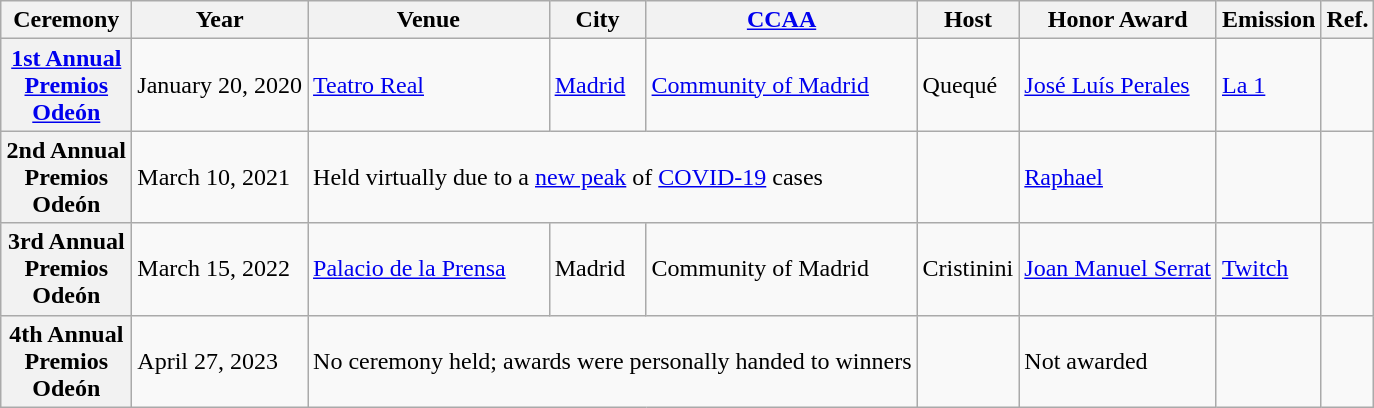<table class="wikitable sortable">
<tr>
<th scope="col" style="width:5em;">Ceremony</th>
<th scope="col">Year</th>
<th scope="col">Venue</th>
<th scope="col">City</th>
<th scope="col"><a href='#'>CCAA</a></th>
<th scope="col" class="unsortable">Host</th>
<th>Honor Award</th>
<th>Emission</th>
<th scope="col" class="unsortable">Ref.</th>
</tr>
<tr>
<th scope="row"><a href='#'>1st Annual Premios Odeón</a></th>
<td>January 20, 2020</td>
<td><a href='#'>Teatro Real</a></td>
<td><a href='#'>Madrid</a></td>
<td><a href='#'>Community of Madrid</a></td>
<td>Quequé</td>
<td><a href='#'>José Luís Perales</a></td>
<td><a href='#'>La 1</a></td>
<td></td>
</tr>
<tr>
<th scope="row">2nd Annual Premios Odeón</th>
<td>March 10, 2021</td>
<td colspan="3">Held virtually due to a <a href='#'>new peak</a> of <a href='#'>COVID-19</a> cases</td>
<td></td>
<td><a href='#'>Raphael</a></td>
<td></td>
<td></td>
</tr>
<tr>
<th>3rd Annual Premios Odeón</th>
<td>March 15, 2022</td>
<td><a href='#'>Palacio de la Prensa</a></td>
<td>Madrid</td>
<td>Community of Madrid</td>
<td>Cristinini</td>
<td><a href='#'>Joan Manuel Serrat</a></td>
<td><a href='#'>Twitch</a></td>
<td></td>
</tr>
<tr>
<th>4th Annual Premios Odeón</th>
<td>April 27, 2023</td>
<td colspan=3>No ceremony held; awards were personally handed to winners</td>
<td></td>
<td>Not awarded</td>
<td></td>
<td></td>
</tr>
</table>
